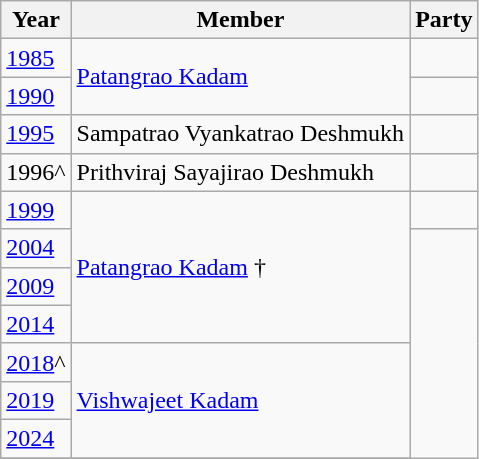<table class="wikitable">
<tr>
<th>Year</th>
<th>Member</th>
<th colspan=2>Party</th>
</tr>
<tr>
<td><a href='#'>1985</a></td>
<td rowspan=2><a href='#'>Patangrao Kadam</a></td>
<td></td>
</tr>
<tr>
<td><a href='#'>1990</a></td>
<td></td>
</tr>
<tr>
<td><a href='#'>1995</a></td>
<td>Sampatrao Vyankatrao Deshmukh</td>
<td></td>
</tr>
<tr>
<td>1996^</td>
<td>Prithviraj Sayajirao Deshmukh</td>
</tr>
<tr>
<td><a href='#'>1999</a></td>
<td rowspan=4><a href='#'>Patangrao Kadam</a> †</td>
<td></td>
</tr>
<tr>
<td><a href='#'>2004</a></td>
</tr>
<tr>
<td><a href='#'>2009</a></td>
</tr>
<tr>
<td><a href='#'>2014</a></td>
</tr>
<tr>
<td><a href='#'>2018</a>^</td>
<td Rowspan=3><a href='#'>Vishwajeet Kadam</a></td>
</tr>
<tr>
<td><a href='#'>2019</a></td>
</tr>
<tr>
<td><a href='#'>2024</a></td>
</tr>
<tr>
</tr>
</table>
